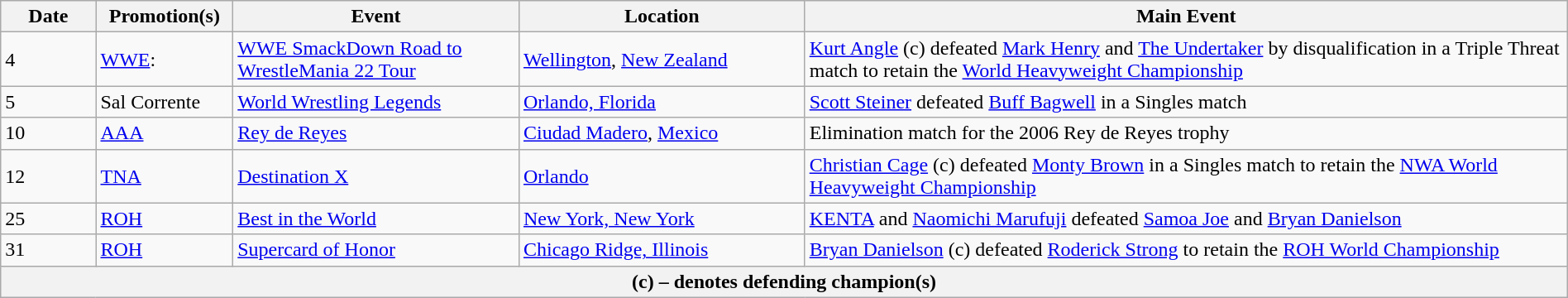<table class="wikitable" style="width:100%;">
<tr>
<th width=5%>Date</th>
<th width=5%>Promotion(s)</th>
<th style="width:15%;">Event</th>
<th style="width:15%;">Location</th>
<th style="width:40%;">Main Event</th>
</tr>
<tr>
<td>4</td>
<td><a href='#'>WWE</a>:<br></td>
<td><a href='#'>WWE SmackDown Road to WrestleMania 22 Tour</a></td>
<td><a href='#'>Wellington</a>, <a href='#'>New Zealand</a></td>
<td><a href='#'>Kurt Angle</a> (c) defeated <a href='#'>Mark Henry</a> and <a href='#'>The Undertaker</a> by disqualification in a Triple Threat match to retain the <a href='#'>World Heavyweight Championship</a></td>
</tr>
<tr>
<td>5</td>
<td>Sal Corrente</td>
<td><a href='#'>World Wrestling Legends</a></td>
<td><a href='#'>Orlando, Florida</a></td>
<td><a href='#'>Scott Steiner</a> defeated <a href='#'>Buff Bagwell</a> in a Singles match</td>
</tr>
<tr>
<td>10</td>
<td><a href='#'>AAA</a></td>
<td><a href='#'>Rey de Reyes</a></td>
<td><a href='#'>Ciudad Madero</a>, <a href='#'>Mexico</a></td>
<td>Elimination match for the 2006 Rey de Reyes trophy</td>
</tr>
<tr>
<td>12</td>
<td><a href='#'>TNA</a></td>
<td><a href='#'>Destination X</a></td>
<td><a href='#'>Orlando</a></td>
<td><a href='#'>Christian Cage</a> (c) defeated <a href='#'>Monty Brown</a> in a Singles match to retain the <a href='#'>NWA World Heavyweight Championship</a></td>
</tr>
<tr>
<td>25</td>
<td><a href='#'>ROH</a></td>
<td><a href='#'>Best in the World</a></td>
<td><a href='#'>New York, New York</a></td>
<td><a href='#'>KENTA</a> and <a href='#'>Naomichi Marufuji</a> defeated <a href='#'>Samoa Joe</a> and <a href='#'>Bryan Danielson</a></td>
</tr>
<tr>
<td>31</td>
<td><a href='#'>ROH</a></td>
<td><a href='#'>Supercard of Honor</a></td>
<td><a href='#'>Chicago Ridge, Illinois</a></td>
<td><a href='#'>Bryan Danielson</a> (c) defeated <a href='#'>Roderick Strong</a> to retain the <a href='#'>ROH World Championship</a></td>
</tr>
<tr>
<th colspan="6">(c) – denotes defending champion(s)</th>
</tr>
</table>
